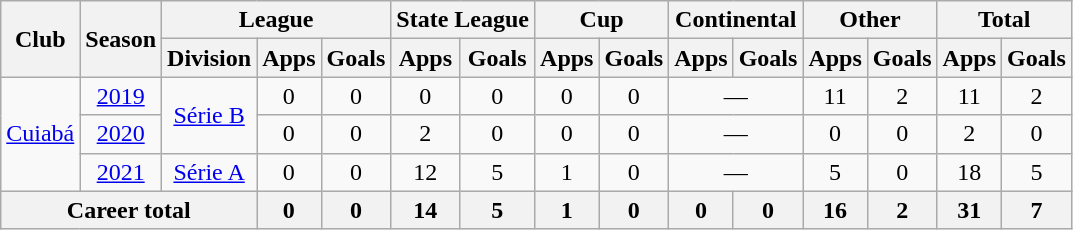<table class="wikitable" style="text-align: center">
<tr>
<th rowspan="2">Club</th>
<th rowspan="2">Season</th>
<th colspan="3">League</th>
<th colspan="2">State League</th>
<th colspan="2">Cup</th>
<th colspan="2">Continental</th>
<th colspan="2">Other</th>
<th colspan="2">Total</th>
</tr>
<tr>
<th>Division</th>
<th>Apps</th>
<th>Goals</th>
<th>Apps</th>
<th>Goals</th>
<th>Apps</th>
<th>Goals</th>
<th>Apps</th>
<th>Goals</th>
<th>Apps</th>
<th>Goals</th>
<th>Apps</th>
<th>Goals</th>
</tr>
<tr>
<td rowspan="3"><a href='#'>Cuiabá</a></td>
<td><a href='#'>2019</a></td>
<td rowspan="2"><a href='#'>Série B</a></td>
<td>0</td>
<td>0</td>
<td>0</td>
<td>0</td>
<td>0</td>
<td>0</td>
<td colspan="2">—</td>
<td>11</td>
<td>2</td>
<td>11</td>
<td>2</td>
</tr>
<tr>
<td><a href='#'>2020</a></td>
<td>0</td>
<td>0</td>
<td>2</td>
<td>0</td>
<td>0</td>
<td>0</td>
<td colspan="2">—</td>
<td>0</td>
<td>0</td>
<td>2</td>
<td>0</td>
</tr>
<tr>
<td><a href='#'>2021</a></td>
<td><a href='#'>Série A</a></td>
<td>0</td>
<td>0</td>
<td>12</td>
<td>5</td>
<td>1</td>
<td>0</td>
<td colspan="2">—</td>
<td>5</td>
<td>0</td>
<td>18</td>
<td>5</td>
</tr>
<tr>
<th colspan="3">Career total</th>
<th>0</th>
<th>0</th>
<th>14</th>
<th>5</th>
<th>1</th>
<th>0</th>
<th>0</th>
<th>0</th>
<th>16</th>
<th>2</th>
<th>31</th>
<th>7</th>
</tr>
</table>
